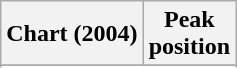<table class="wikitable sortable">
<tr>
<th align="left">Chart (2004)</th>
<th align="center">Peak<br>position</th>
</tr>
<tr>
</tr>
<tr>
</tr>
</table>
